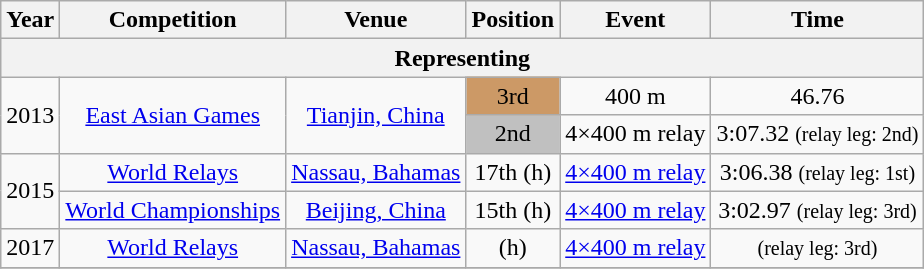<table class="wikitable sortable" style=text-align:center>
<tr>
<th>Year</th>
<th>Competition</th>
<th>Venue</th>
<th>Position</th>
<th>Event</th>
<th>Time</th>
</tr>
<tr>
<th colspan="6">Representing </th>
</tr>
<tr>
<td rowspan=2>2013</td>
<td rowspan=2><a href='#'>East Asian Games</a></td>
<td rowspan=2><a href='#'>Tianjin, China</a></td>
<td bgcolor="cc9966">3rd</td>
<td>400 m</td>
<td>46.76</td>
</tr>
<tr>
<td bgcolor="silver">2nd</td>
<td>4×400 m relay</td>
<td>3:07.32 <small>(relay leg: 2nd)</small></td>
</tr>
<tr>
<td rowspan=2>2015</td>
<td><a href='#'>World Relays</a></td>
<td><a href='#'>Nassau, Bahamas</a></td>
<td>17th (h)</td>
<td><a href='#'>4×400 m relay</a></td>
<td>3:06.38 <small>(relay leg: 1st)</small> </td>
</tr>
<tr>
<td><a href='#'>World Championships</a></td>
<td><a href='#'>Beijing, China</a></td>
<td>15th (h)</td>
<td><a href='#'>4×400 m relay</a></td>
<td>3:02.97 <small>(relay leg: 3rd)</small> </td>
</tr>
<tr>
<td>2017</td>
<td><a href='#'>World Relays</a></td>
<td><a href='#'>Nassau, Bahamas</a></td>
<td> (h)</td>
<td><a href='#'>4×400 m relay</a></td>
<td> <small>(relay leg: 3rd)</small></td>
</tr>
<tr>
</tr>
</table>
